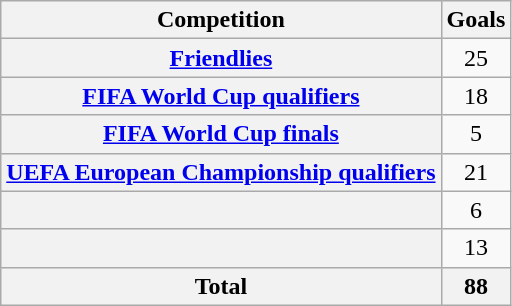<table class="wikitable sortable plainrowheaders" style="text-align:center">
<tr>
<th scope=col>Competition</th>
<th scope=col>Goals</th>
</tr>
<tr>
<th scope=row><a href='#'>Friendlies</a></th>
<td>25</td>
</tr>
<tr>
<th scope=row><a href='#'>FIFA World Cup qualifiers</a></th>
<td>18</td>
</tr>
<tr>
<th scope=row><a href='#'>FIFA World Cup finals</a></th>
<td>5</td>
</tr>
<tr>
<th scope=row><a href='#'>UEFA European Championship qualifiers</a></th>
<td>21</td>
</tr>
<tr>
<th scope=row><a href='#'></a></th>
<td>6</td>
</tr>
<tr>
<th scope=row><a href='#'></a></th>
<td>13</td>
</tr>
<tr class=sortbottom>
<th scope=row><strong>Total</strong></th>
<th>88</th>
</tr>
</table>
